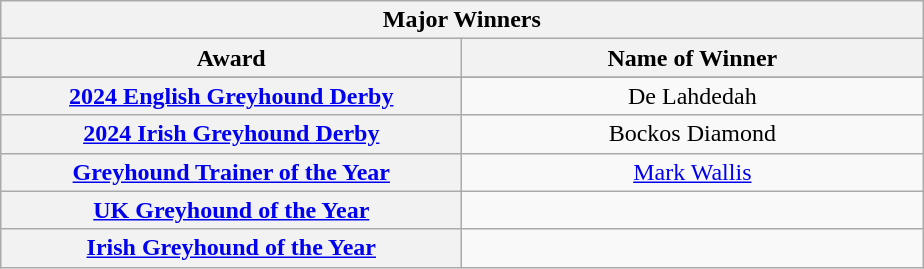<table class="wikitable">
<tr>
<th colspan="2">Major Winners</th>
</tr>
<tr>
<th width=300>Award</th>
<th width=300>Name of Winner</th>
</tr>
<tr>
</tr>
<tr style="text-align:center">
<th><a href='#'>2024 English Greyhound Derby</a></th>
<td>De Lahdedah</td>
</tr>
<tr style="text-align:center">
<th><a href='#'>2024 Irish Greyhound Derby</a></th>
<td>Bockos Diamond</td>
</tr>
<tr style="text-align:center">
<th><a href='#'>Greyhound Trainer of the Year</a></th>
<td><a href='#'>Mark Wallis</a></td>
</tr>
<tr style="text-align:center">
<th><a href='#'>UK Greyhound of the Year</a></th>
<td></td>
</tr>
<tr style="text-align:center">
<th><a href='#'>Irish Greyhound of the Year</a></th>
<td></td>
</tr>
</table>
